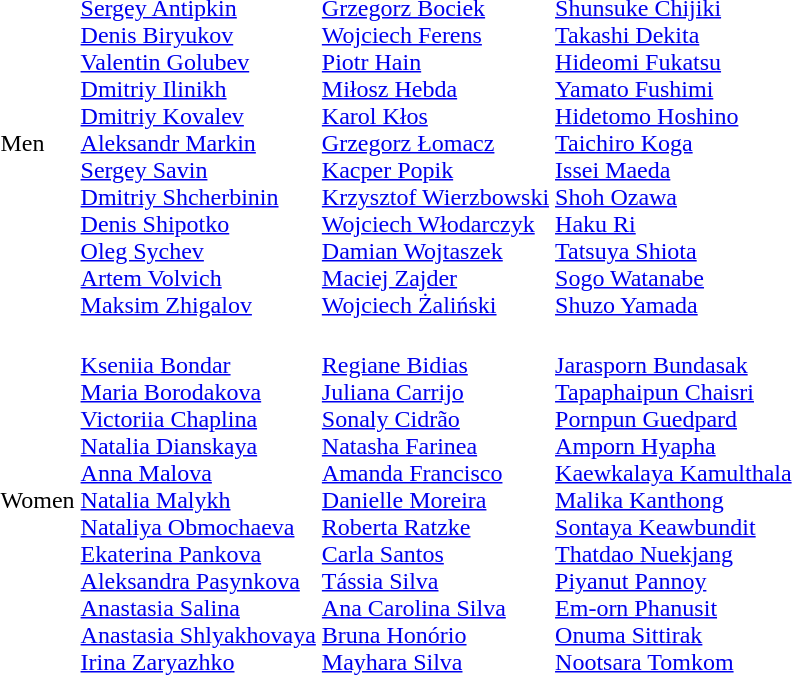<table>
<tr>
<td>Men<br></td>
<td><br><a href='#'>Sergey Antipkin</a><br> <a href='#'>Denis Biryukov</a><br> <a href='#'>Valentin Golubev</a><br> <a href='#'>Dmitriy Ilinikh</a><br> <a href='#'>Dmitriy Kovalev</a><br> <a href='#'>Aleksandr Markin</a><br> <a href='#'>Sergey Savin</a><br> <a href='#'>Dmitriy Shcherbinin</a><br> <a href='#'>Denis Shipotko</a><br> <a href='#'>Oleg Sychev</a><br> <a href='#'>Artem Volvich</a><br> <a href='#'>Maksim Zhigalov</a></td>
<td><br><a href='#'>Grzegorz Bociek</a><br> <a href='#'>Wojciech Ferens</a><br> <a href='#'>Piotr Hain</a><br> <a href='#'>Miłosz Hebda</a><br> <a href='#'>Karol Kłos</a><br> <a href='#'>Grzegorz Łomacz</a><br> <a href='#'>Kacper Popik</a><br> <a href='#'>Krzysztof Wierzbowski</a><br> <a href='#'>Wojciech Włodarczyk</a><br> <a href='#'>Damian Wojtaszek</a><br> <a href='#'>Maciej Zajder</a><br> <a href='#'>Wojciech Żaliński</a></td>
<td><br><a href='#'>Shunsuke Chijiki</a><br> <a href='#'>Takashi Dekita</a><br> <a href='#'>Hideomi Fukatsu</a><br> <a href='#'>Yamato Fushimi</a><br> <a href='#'>Hidetomo Hoshino</a><br> <a href='#'>Taichiro Koga</a><br> <a href='#'>Issei Maeda</a><br> <a href='#'>Shoh Ozawa</a><br> <a href='#'>Haku Ri</a><br> <a href='#'>Tatsuya Shiota</a><br> <a href='#'>Sogo Watanabe</a><br> <a href='#'>Shuzo Yamada</a></td>
</tr>
<tr>
<td>Women<br></td>
<td><br><a href='#'>Kseniia Bondar</a><br><a href='#'>Maria Borodakova</a><br><a href='#'>Victoriia Chaplina</a><br><a href='#'>Natalia Dianskaya</a><br><a href='#'>Anna Malova</a><br><a href='#'>Natalia Malykh</a><br><a href='#'>Nataliya Obmochaeva</a><br><a href='#'>Ekaterina Pankova</a><br><a href='#'>Aleksandra Pasynkova</a><br><a href='#'>Anastasia Salina</a><br><a href='#'>Anastasia Shlyakhovaya</a><br><a href='#'>Irina Zaryazhko</a></td>
<td><br><a href='#'>Regiane Bidias</a><br><a href='#'>Juliana Carrijo</a><br><a href='#'>Sonaly Cidrão</a><br><a href='#'>Natasha Farinea</a><br><a href='#'>Amanda Francisco</a><br><a href='#'>Danielle Moreira</a><br><a href='#'>Roberta Ratzke</a><br><a href='#'>Carla Santos</a><br><a href='#'>Tássia Silva</a><br><a href='#'>Ana Carolina Silva</a><br><a href='#'>Bruna Honório</a><br><a href='#'>Mayhara Silva</a></td>
<td><br><a href='#'>Jarasporn Bundasak</a><br><a href='#'>Tapaphaipun Chaisri</a><br><a href='#'>Pornpun Guedpard</a><br><a href='#'>Amporn Hyapha</a><br><a href='#'>Kaewkalaya Kamulthala</a><br><a href='#'>Malika Kanthong</a><br><a href='#'>Sontaya Keawbundit</a><br><a href='#'>Thatdao Nuekjang</a><br><a href='#'>Piyanut Pannoy</a><br><a href='#'>Em-orn Phanusit</a><br><a href='#'>Onuma Sittirak</a><br><a href='#'>Nootsara Tomkom</a></td>
</tr>
</table>
